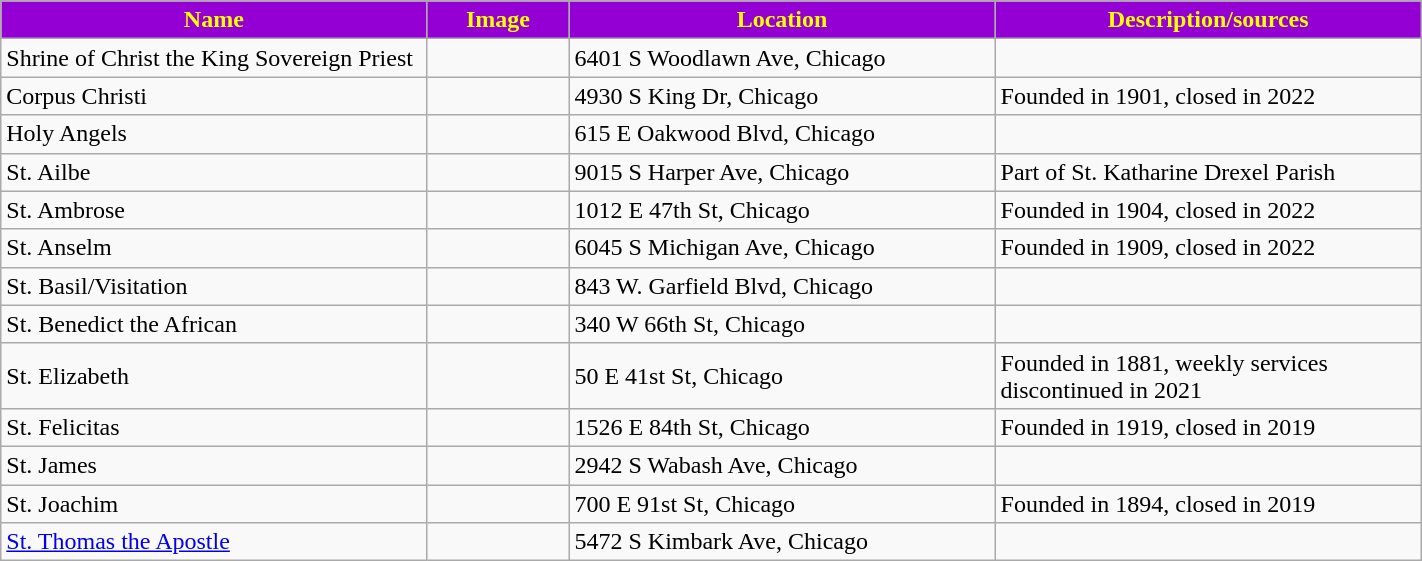<table class="wikitable sortable" style="width:75%">
<tr>
<th style="background:darkviolet; color:yellow;" width="30%"><strong>Name</strong></th>
<th style="background:darkviolet; color:yellow;" width="10%"><strong>Image</strong></th>
<th style="background:darkviolet; color:yellow;" width="30%"><strong>Location</strong></th>
<th style="background:darkviolet; color:yellow;" width="30%"><strong>Description/sources</strong></th>
</tr>
<tr>
<td>Shrine of Christ the King Sovereign Priest</td>
<td></td>
<td>6401 S Woodlawn Ave, Chicago</td>
<td></td>
</tr>
<tr>
<td>Corpus Christi</td>
<td></td>
<td>4930 S King Dr, Chicago</td>
<td>Founded in 1901, closed in 2022</td>
</tr>
<tr>
<td>Holy Angels</td>
<td></td>
<td>615 E Oakwood Blvd, Chicago</td>
<td></td>
</tr>
<tr>
<td>St. Ailbe</td>
<td></td>
<td>9015 S Harper Ave, Chicago</td>
<td>Part of St. Katharine Drexel Parish</td>
</tr>
<tr>
<td>St. Ambrose</td>
<td></td>
<td>1012 E 47th St, Chicago</td>
<td>Founded in 1904, closed in 2022</td>
</tr>
<tr>
<td>St. Anselm</td>
<td></td>
<td>6045 S Michigan Ave, Chicago</td>
<td>Founded in 1909, closed in 2022</td>
</tr>
<tr>
<td>St. Basil/Visitation</td>
<td></td>
<td>843 W. Garfield Blvd, Chicago</td>
<td></td>
</tr>
<tr>
<td>St. Benedict the African</td>
<td></td>
<td>340 W 66th St, Chicago</td>
<td></td>
</tr>
<tr>
<td>St. Elizabeth</td>
<td></td>
<td>50 E 41st St, Chicago</td>
<td>Founded in 1881, weekly services discontinued in 2021</td>
</tr>
<tr>
<td>St. Felicitas</td>
<td></td>
<td>1526 E 84th St, Chicago</td>
<td>Founded in 1919, closed in 2019</td>
</tr>
<tr>
<td>St. James</td>
<td></td>
<td>2942 S Wabash Ave, Chicago</td>
<td></td>
</tr>
<tr>
<td>St. Joachim</td>
<td></td>
<td>700 E 91st St, Chicago</td>
<td>Founded in 1894, closed in 2019</td>
</tr>
<tr>
<td><a href='#'>St. Thomas the Apostle</a></td>
<td></td>
<td>5472 S Kimbark Ave, Chicago</td>
<td></td>
</tr>
</table>
